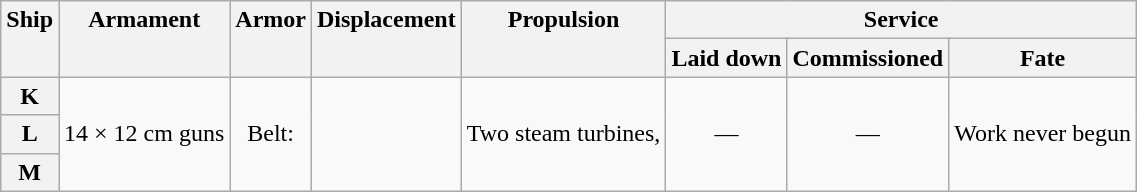<table class="wikitable plainrowheaders" style="text-align: center;">
<tr valign="top">
<th scope="col" rowspan="2">Ship</th>
<th scope="col" rowspan="2">Armament</th>
<th scope="col" rowspan="2">Armor</th>
<th scope="col" rowspan="2">Displacement</th>
<th scope="col" rowspan="2">Propulsion</th>
<th scope="col" colspan="3">Service</th>
</tr>
<tr valign="top">
<th scope="col">Laid down</th>
<th scope="col">Commissioned</th>
<th scope="col">Fate</th>
</tr>
<tr valign="center">
<th scope="row">K</th>
<td rowspan="3">14 × 12 cm guns</td>
<td rowspan="3">Belt: </td>
<td rowspan="3"></td>
<td rowspan="3">Two steam turbines, </td>
<td rowspan="3">—</td>
<td rowspan="3">—</td>
<td rowspan="3">Work never begun</td>
</tr>
<tr valign="center">
<th scope="row">L</th>
</tr>
<tr valign="center">
<th scope="row">M</th>
</tr>
</table>
